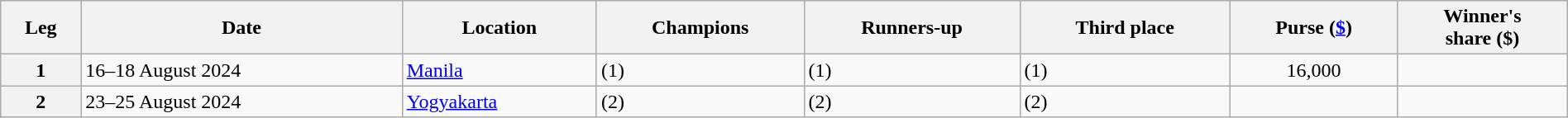<table class="wikitable" style="width:100%">
<tr>
<th>Leg</th>
<th>Date</th>
<th>Location</th>
<th>Champions</th>
<th>Runners-up</th>
<th>Third place</th>
<th>Purse (<a href='#'>$</a>)</th>
<th>Winner's<br>share ($)</th>
</tr>
<tr>
<th>1</th>
<td>16–18 August 2024</td>
<td> <a href='#'>Manila</a></td>
<td> (1)</td>
<td> (1)</td>
<td> (1)</td>
<td align=center>16,000</td>
<td align=center></td>
</tr>
<tr>
<th>2</th>
<td>23–25 August 2024</td>
<td> <a href='#'>Yogyakarta</a></td>
<td> (2)</td>
<td> (2)</td>
<td> (2)</td>
<td align=center></td>
<td align=center></td>
</tr>
</table>
